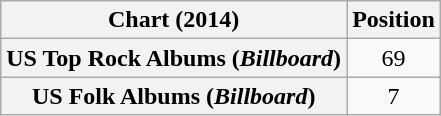<table class="wikitable sortable plainrowheaders" style="text-align:center">
<tr>
<th scope="col">Chart (2014)</th>
<th scope="col">Position</th>
</tr>
<tr>
<th scope="row">US Top Rock Albums (<em>Billboard</em>)</th>
<td>69</td>
</tr>
<tr>
<th scope="row">US Folk Albums (<em>Billboard</em>)</th>
<td>7</td>
</tr>
</table>
